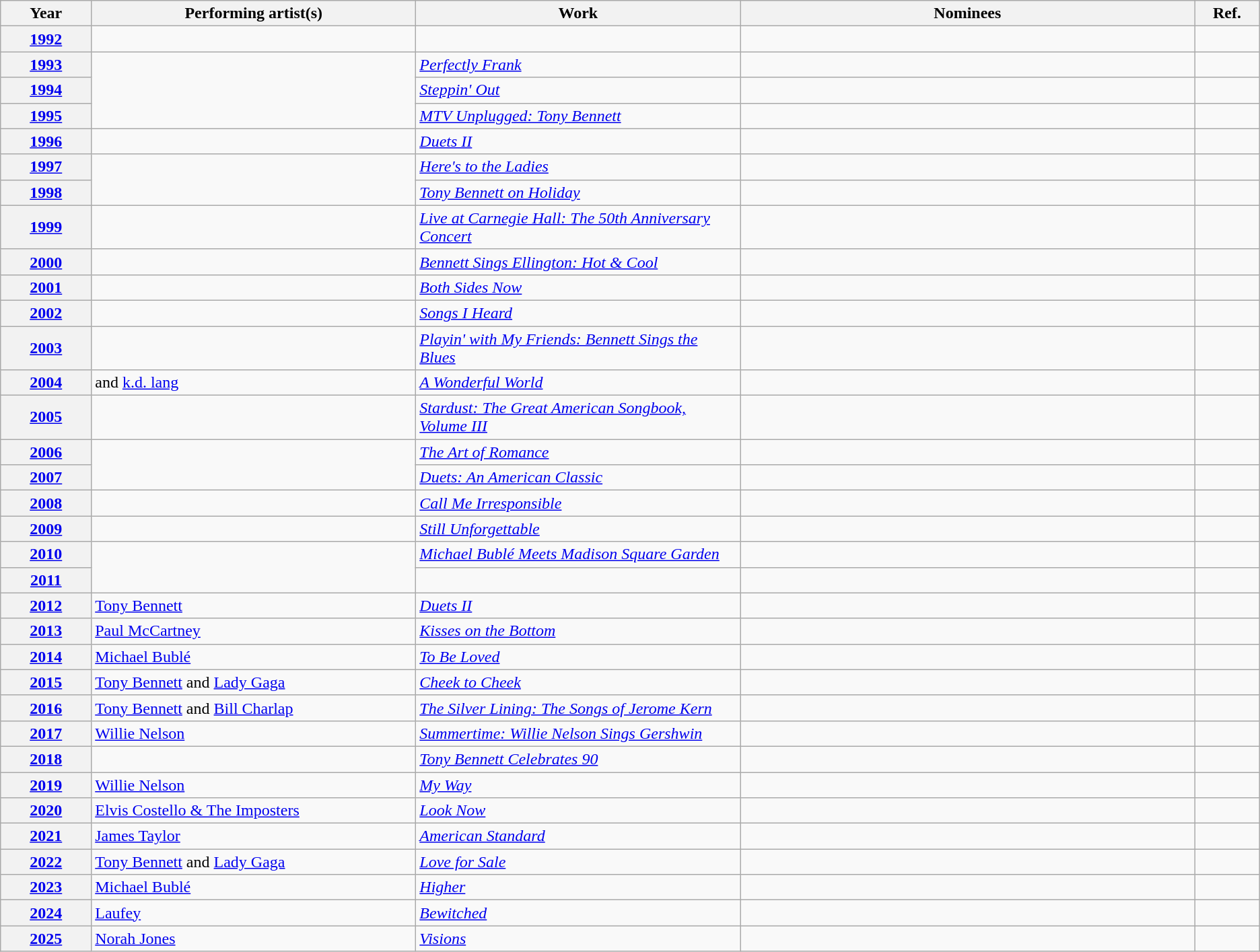<table class="wikitable">
<tr>
<th width="7%">Year</th>
<th width="25%">Performing artist(s)</th>
<th width="25%">Work</th>
<th width="35%" class=unsortable>Nominees</th>
<th width="5%" class=unsortable>Ref.</th>
</tr>
<tr>
<th scope="row" style="text-align:center;"><a href='#'>1992</a></th>
<td></td>
<td></td>
<td></td>
<td style="text-align:center;"><br></td>
</tr>
<tr>
<th scope="row" style="text-align:center;"><a href='#'>1993</a></th>
<td rowspan="3"></td>
<td><em><a href='#'>Perfectly Frank</a></em></td>
<td></td>
<td style="text-align:center;"></td>
</tr>
<tr>
<th scope="row" style="text-align:center;"><a href='#'>1994</a></th>
<td><em><a href='#'>Steppin' Out</a></em></td>
<td></td>
<td style="text-align:center;"></td>
</tr>
<tr>
<th scope="row" style="text-align:center;"><a href='#'>1995</a></th>
<td><em><a href='#'>MTV Unplugged: Tony Bennett</a></em></td>
<td></td>
<td style="text-align:center;"></td>
</tr>
<tr>
<th scope="row" style="text-align:center;"><a href='#'>1996</a></th>
<td></td>
<td><em><a href='#'>Duets II</a></em></td>
<td></td>
<td style="text-align:center;"></td>
</tr>
<tr>
<th scope="row" style="text-align:center;"><a href='#'>1997</a></th>
<td rowspan="2"></td>
<td><em><a href='#'>Here's to the Ladies</a></em></td>
<td></td>
<td style="text-align:center;"></td>
</tr>
<tr>
<th scope="row" style="text-align:center;"><a href='#'>1998</a></th>
<td><em><a href='#'>Tony Bennett on Holiday</a></em></td>
<td></td>
<td style="text-align:center;"></td>
</tr>
<tr>
<th scope="row" style="text-align:center;"><a href='#'>1999</a></th>
<td></td>
<td><em><a href='#'>Live at Carnegie Hall: The 50th Anniversary Concert</a></em></td>
<td></td>
<td style="text-align:center;"></td>
</tr>
<tr>
<th scope="row" style="text-align:center;"><a href='#'>2000</a></th>
<td></td>
<td><em><a href='#'>Bennett Sings Ellington: Hot & Cool</a></em></td>
<td></td>
<td style="text-align:center;"></td>
</tr>
<tr>
<th scope="row" style="text-align:center;"><a href='#'>2001</a></th>
<td></td>
<td><em><a href='#'>Both Sides Now</a></em></td>
<td></td>
<td style="text-align:center;"></td>
</tr>
<tr>
<th scope="row" style="text-align:center;"><a href='#'>2002</a></th>
<td></td>
<td><em><a href='#'>Songs I Heard</a></em></td>
<td></td>
<td style="text-align:center;"></td>
</tr>
<tr>
<th scope="row" style="text-align:center;"><a href='#'>2003</a></th>
<td></td>
<td><em><a href='#'>Playin' with My Friends: Bennett Sings the Blues</a></em></td>
<td></td>
<td style="text-align:center;"></td>
</tr>
<tr>
<th scope="row" style="text-align:center;"><a href='#'>2004</a></th>
<td> and <a href='#'>k.d. lang</a></td>
<td><em><a href='#'>A Wonderful World</a></em></td>
<td></td>
<td style="text-align:center;"></td>
</tr>
<tr>
<th scope="row" style="text-align:center;"><a href='#'>2005</a></th>
<td></td>
<td><em><a href='#'>Stardust: The Great American Songbook, Volume III</a></em></td>
<td></td>
<td style="text-align:center;"></td>
</tr>
<tr>
<th scope="row" style="text-align:center;"><a href='#'>2006</a></th>
<td rowspan="2"></td>
<td><em><a href='#'>The Art of Romance</a></em></td>
<td></td>
<td style="text-align:center;"></td>
</tr>
<tr>
<th scope="row" style="text-align:center;"><a href='#'>2007</a></th>
<td><em><a href='#'>Duets: An American Classic</a></em></td>
<td></td>
<td style="text-align:center;"></td>
</tr>
<tr>
<th scope="row" style="text-align:center;"><a href='#'>2008</a></th>
<td></td>
<td><em><a href='#'>Call Me Irresponsible</a></em></td>
<td></td>
<td style="text-align:center;"></td>
</tr>
<tr>
<th scope="row" style="text-align:center;"><a href='#'>2009</a></th>
<td></td>
<td><em><a href='#'>Still Unforgettable</a></em></td>
<td></td>
<td style="text-align:center;"></td>
</tr>
<tr>
<th scope="row" style="text-align:center;"><a href='#'>2010</a></th>
<td rowspan="2"></td>
<td><em><a href='#'>Michael Bublé Meets Madison Square Garden</a></em></td>
<td></td>
<td style="text-align:center;"></td>
</tr>
<tr>
<th scope="row" style="text-align:center;"><a href='#'>2011</a></th>
<td></td>
<td></td>
<td style="text-align:center;"></td>
</tr>
<tr>
<th scope="row" style="text-align:center;"><a href='#'>2012</a></th>
<td><a href='#'>Tony Bennett</a></td>
<td><em><a href='#'>Duets II</a></em></td>
<td></td>
<td style="text-align:center;"></td>
</tr>
<tr>
<th scope="row" style="text-align:center;"><a href='#'>2013</a></th>
<td><a href='#'>Paul McCartney</a></td>
<td><em><a href='#'>Kisses on the Bottom</a></em></td>
<td></td>
<td style="text-align:center;"></td>
</tr>
<tr>
<th scope="row" style="text-align:center;"><a href='#'>2014</a></th>
<td><a href='#'>Michael Bublé</a></td>
<td><em><a href='#'>To Be Loved</a></em></td>
<td></td>
<td></td>
</tr>
<tr>
<th scope="row" style="text-align:center;"><a href='#'>2015</a></th>
<td><a href='#'>Tony Bennett</a> and <a href='#'>Lady Gaga</a></td>
<td><em><a href='#'>Cheek to Cheek</a></em></td>
<td></td>
<td style="text-align:center;"></td>
</tr>
<tr>
<th scope="row" style="text-align:center;"><a href='#'>2016</a></th>
<td><a href='#'>Tony Bennett</a> and <a href='#'>Bill Charlap</a></td>
<td><em><a href='#'>The Silver Lining: The Songs of Jerome Kern</a></em></td>
<td></td>
<td style="text-align:center;"></td>
</tr>
<tr>
<th scope="row" style="text-align:center;"><a href='#'>2017</a></th>
<td><a href='#'>Willie Nelson</a></td>
<td><em><a href='#'>Summertime: Willie Nelson Sings Gershwin</a></em></td>
<td></td>
<td style="text-align:center;"></td>
</tr>
<tr>
<th scope="row" style="text-align:center;"><a href='#'>2018</a></th>
<td></td>
<td><em><a href='#'>Tony Bennett Celebrates 90</a></em></td>
<td></td>
<td style="text-align:center;"></td>
</tr>
<tr>
<th scope="row" style="text-align:center;"><a href='#'>2019</a></th>
<td><a href='#'>Willie Nelson</a></td>
<td><em><a href='#'>My Way</a></em></td>
<td></td>
<td style="text-align:center;"></td>
</tr>
<tr>
<th scope="row" style="text-align:center;"><a href='#'>2020</a></th>
<td><a href='#'>Elvis Costello & The Imposters</a></td>
<td><em><a href='#'>Look Now</a></em></td>
<td></td>
<td style="text-align:center;"></td>
</tr>
<tr>
<th scope="row" style="text-align:center;"><a href='#'>2021</a></th>
<td><a href='#'>James Taylor</a></td>
<td><em><a href='#'>American Standard</a></em></td>
<td></td>
<td style="text-align:center;"></td>
</tr>
<tr>
<th scope="row" style="text-align:center;"><a href='#'>2022</a></th>
<td><a href='#'>Tony Bennett</a> and <a href='#'>Lady Gaga</a></td>
<td><em><a href='#'>Love for Sale</a></em></td>
<td></td>
<td style="text-align:center;"></td>
</tr>
<tr>
<th scope="row" style="text-align:center;"><a href='#'>2023</a></th>
<td><a href='#'>Michael Bublé</a></td>
<td><em><a href='#'>Higher</a></em></td>
<td></td>
<td style="text-align:center;"></td>
</tr>
<tr>
<th scope="row" style="text-align:center;"><a href='#'>2024</a></th>
<td><a href='#'>Laufey</a></td>
<td><em><a href='#'>Bewitched</a></em></td>
<td></td>
<td style="text-align:center;"></td>
</tr>
<tr>
<th scope="row" style="text-align:center;"><a href='#'>2025</a></th>
<td><a href='#'>Norah Jones</a></td>
<td><em><a href='#'>Visions</a></em></td>
<td></td>
<td style="text-align:center;"></td>
</tr>
</table>
